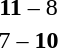<table style="text-align:center">
<tr>
<th width=200></th>
<th width=100></th>
<th width=200></th>
</tr>
<tr>
<td align=right><strong></strong></td>
<td><strong>11</strong> – 8</td>
<td align=left></td>
</tr>
<tr>
<td align=right></td>
<td>7 – <strong>10</strong></td>
<td align=left><strong></strong></td>
</tr>
</table>
